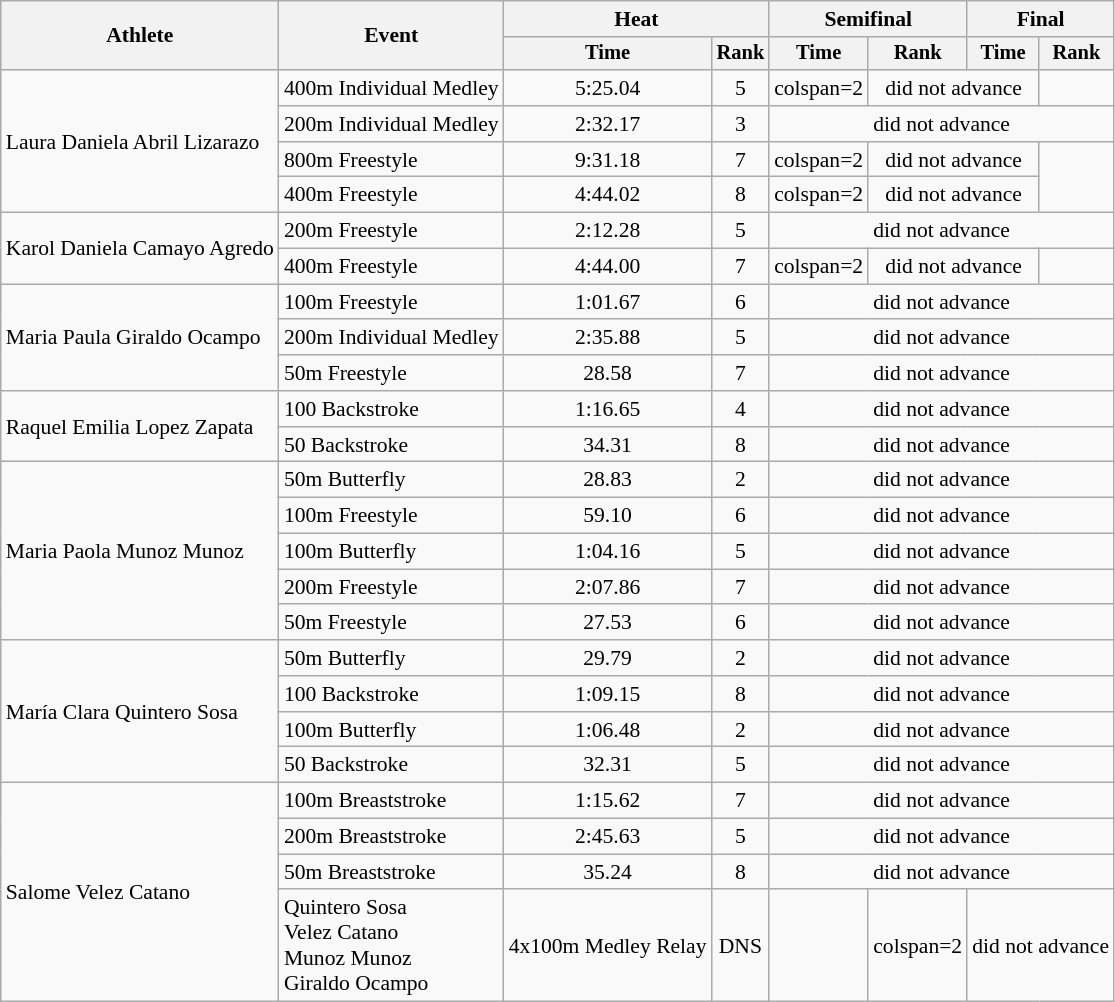<table class=wikitable style="font-size:90%">
<tr>
<th rowspan="2">Athlete</th>
<th rowspan="2">Event</th>
<th colspan="2">Heat</th>
<th colspan="2">Semifinal</th>
<th colspan="2">Final</th>
</tr>
<tr style="font-size:95%">
<th>Time</th>
<th>Rank</th>
<th>Time</th>
<th>Rank</th>
<th>Time</th>
<th>Rank</th>
</tr>
<tr align=center>
<td align=left rowspan=4>Laura Daniela Abril Lizarazo</td>
<td align=left>400m Individual Medley</td>
<td>5:25.04</td>
<td>5</td>
<td>colspan=2 </td>
<td colspan=2>did not advance</td>
</tr>
<tr align=center>
<td align=left>200m Individual Medley</td>
<td>2:32.17</td>
<td>3</td>
<td colspan=4>did not advance</td>
</tr>
<tr align=center>
<td align=left>800m Freestyle</td>
<td>9:31.18</td>
<td>7</td>
<td>colspan=2 </td>
<td colspan=2>did not advance</td>
</tr>
<tr align=center>
<td align=left>400m Freestyle</td>
<td>4:44.02</td>
<td>8</td>
<td>colspan=2 </td>
<td colspan=2>did not advance</td>
</tr>
<tr align=center>
<td align=left rowspan=2>Karol Daniela Camayo Agredo</td>
<td align=left>200m Freestyle</td>
<td>2:12.28</td>
<td>5</td>
<td colspan=4>did not advance</td>
</tr>
<tr align=center>
<td align=left>400m Freestyle</td>
<td>4:44.00</td>
<td>7</td>
<td>colspan=2 </td>
<td colspan=2>did not advance</td>
</tr>
<tr align=center>
<td align=left rowspan=3>Maria Paula Giraldo Ocampo</td>
<td align=left>100m Freestyle</td>
<td>1:01.67</td>
<td>6</td>
<td colspan=4>did not advance</td>
</tr>
<tr align=center>
<td align=left>200m Individual Medley</td>
<td>2:35.88</td>
<td>5</td>
<td colspan=4>did not advance</td>
</tr>
<tr align=center>
<td align=left>50m Freestyle</td>
<td>28.58</td>
<td>7</td>
<td colspan=4>did not advance</td>
</tr>
<tr align=center>
<td align=left rowspan=2>Raquel Emilia Lopez Zapata</td>
<td align=left>100 Backstroke</td>
<td>1:16.65</td>
<td>4</td>
<td colspan=4>did not advance</td>
</tr>
<tr align=center>
<td align=left>50 Backstroke</td>
<td>34.31</td>
<td>8</td>
<td colspan=4>did not advance</td>
</tr>
<tr align=center>
<td align=left rowspan=5>Maria Paola Munoz Munoz</td>
<td align=left>50m Butterfly</td>
<td>28.83</td>
<td>2</td>
<td colspan=4>did not advance</td>
</tr>
<tr align=center>
<td align=left>100m Freestyle</td>
<td>59.10</td>
<td>6</td>
<td colspan=4>did not advance</td>
</tr>
<tr align=center>
<td align=left>100m Butterfly</td>
<td>1:04.16</td>
<td>5</td>
<td colspan=4>did not advance</td>
</tr>
<tr align=center>
<td align=left>200m Freestyle</td>
<td>2:07.86</td>
<td>7</td>
<td colspan=4>did not advance</td>
</tr>
<tr align=center>
<td align=left>50m Freestyle</td>
<td>27.53</td>
<td>6</td>
<td colspan=4>did not advance</td>
</tr>
<tr align=center>
<td align=left rowspan=4>María Clara Quintero Sosa</td>
<td align=left>50m Butterfly</td>
<td>29.79</td>
<td>2</td>
<td colspan=4>did not advance</td>
</tr>
<tr align=center>
<td align=left>100 Backstroke</td>
<td>1:09.15</td>
<td>8</td>
<td colspan=4>did not advance</td>
</tr>
<tr align=center>
<td align=left>100m Butterfly</td>
<td>1:06.48</td>
<td>2</td>
<td colspan=4>did not advance</td>
</tr>
<tr align=center>
<td align=left>50 Backstroke</td>
<td>32.31</td>
<td>5</td>
<td colspan=4>did not advance</td>
</tr>
<tr align=center>
<td align=left rowspan=4>Salome Velez Catano</td>
<td align=left>100m Breaststroke</td>
<td>1:15.62</td>
<td>7</td>
<td colspan=4>did not advance</td>
</tr>
<tr align=center>
<td align=left>200m Breaststroke</td>
<td>2:45.63</td>
<td>5</td>
<td colspan=4>did not advance</td>
</tr>
<tr align=center>
<td align=left>50m Breaststroke</td>
<td>35.24</td>
<td>8</td>
<td colspan=4>did not advance</td>
</tr>
<tr align=center>
<td align=left rowspan=4>Quintero Sosa<br>Velez Catano<br>Munoz Munoz<br>Giraldo Ocampo</td>
<td align=left>4x100m Medley Relay</td>
<td>DNS</td>
<td></td>
<td>colspan=2 </td>
<td colspan=2>did not advance</td>
</tr>
</table>
